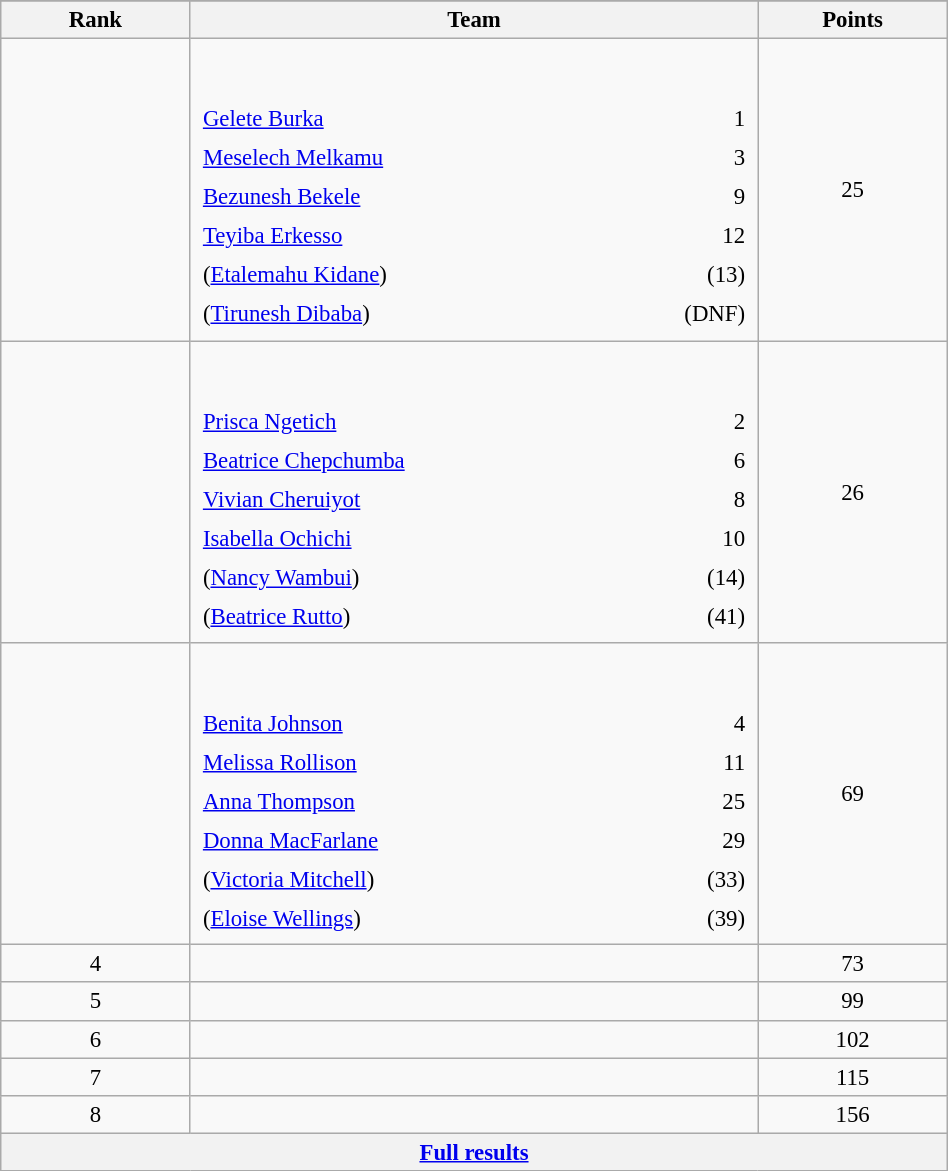<table class="wikitable sortable" style=" text-align:center; font-size:95%;" width="50%">
<tr>
</tr>
<tr>
<th width=10%>Rank</th>
<th width=30%>Team</th>
<th width=10%>Points</th>
</tr>
<tr>
<td align=center></td>
<td align=left> <br><br><table width=100%>
<tr>
<td align=left style="border:0"><a href='#'>Gelete Burka</a></td>
<td align=right style="border:0">1</td>
</tr>
<tr>
<td align=left style="border:0"><a href='#'>Meselech Melkamu</a></td>
<td align=right style="border:0">3</td>
</tr>
<tr>
<td align=left style="border:0"><a href='#'>Bezunesh Bekele</a></td>
<td align=right style="border:0">9</td>
</tr>
<tr>
<td align=left style="border:0"><a href='#'>Teyiba Erkesso</a></td>
<td align=right style="border:0">12</td>
</tr>
<tr>
<td align=left style="border:0">(<a href='#'>Etalemahu Kidane</a>)</td>
<td align=right style="border:0">(13)</td>
</tr>
<tr>
<td align=left style="border:0">(<a href='#'>Tirunesh Dibaba</a>)</td>
<td align=right style="border:0">(DNF)</td>
</tr>
</table>
</td>
<td>25</td>
</tr>
<tr>
<td align=center></td>
<td align=left> <br><br><table width=100%>
<tr>
<td align=left style="border:0"><a href='#'>Prisca Ngetich</a></td>
<td align=right style="border:0">2</td>
</tr>
<tr>
<td align=left style="border:0"><a href='#'>Beatrice Chepchumba</a></td>
<td align=right style="border:0">6</td>
</tr>
<tr>
<td align=left style="border:0"><a href='#'>Vivian Cheruiyot</a></td>
<td align=right style="border:0">8</td>
</tr>
<tr>
<td align=left style="border:0"><a href='#'>Isabella Ochichi</a></td>
<td align=right style="border:0">10</td>
</tr>
<tr>
<td align=left style="border:0">(<a href='#'>Nancy Wambui</a>)</td>
<td align=right style="border:0">(14)</td>
</tr>
<tr>
<td align=left style="border:0">(<a href='#'>Beatrice Rutto</a>)</td>
<td align=right style="border:0">(41)</td>
</tr>
</table>
</td>
<td>26</td>
</tr>
<tr>
<td align=center></td>
<td align=left> <br><br><table width=100%>
<tr>
<td align=left style="border:0"><a href='#'>Benita Johnson</a></td>
<td align=right style="border:0">4</td>
</tr>
<tr>
<td align=left style="border:0"><a href='#'>Melissa Rollison</a></td>
<td align=right style="border:0">11</td>
</tr>
<tr>
<td align=left style="border:0"><a href='#'>Anna Thompson</a></td>
<td align=right style="border:0">25</td>
</tr>
<tr>
<td align=left style="border:0"><a href='#'>Donna MacFarlane</a></td>
<td align=right style="border:0">29</td>
</tr>
<tr>
<td align=left style="border:0">(<a href='#'>Victoria Mitchell</a>)</td>
<td align=right style="border:0">(33)</td>
</tr>
<tr>
<td align=left style="border:0">(<a href='#'>Eloise Wellings</a>)</td>
<td align=right style="border:0">(39)</td>
</tr>
</table>
</td>
<td>69</td>
</tr>
<tr>
<td align=center>4</td>
<td align=left></td>
<td>73</td>
</tr>
<tr>
<td align=center>5</td>
<td align=left></td>
<td>99</td>
</tr>
<tr>
<td align=center>6</td>
<td align=left></td>
<td>102</td>
</tr>
<tr>
<td align=center>7</td>
<td align=left></td>
<td>115</td>
</tr>
<tr>
<td align=center>8</td>
<td align=left></td>
<td>156</td>
</tr>
<tr class="sortbottom">
<th colspan=3 align=center><a href='#'>Full results</a></th>
</tr>
</table>
